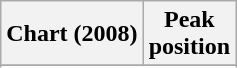<table class="wikitable sortable">
<tr>
<th>Chart (2008)</th>
<th>Peak<br>position</th>
</tr>
<tr>
</tr>
<tr>
</tr>
<tr>
</tr>
<tr>
</tr>
</table>
